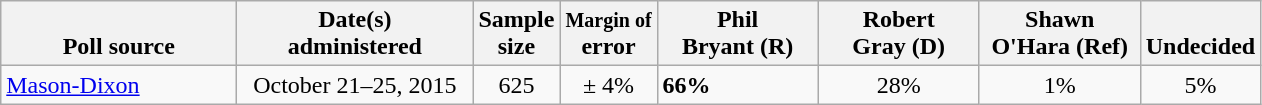<table class="wikitable">
<tr valign= bottom>
<th style="width:150px;">Poll source</th>
<th style="width:150px;">Date(s)<br>administered</th>
<th class=small>Sample<br>size</th>
<th><small>Margin of</small><br>error</th>
<th style="width:100px;">Phil<br>Bryant (R)</th>
<th style="width:100px;">Robert<br>Gray (D)</th>
<th style="width:100px;">Shawn<br>O'Hara (Ref)</th>
<th>Undecided</th>
</tr>
<tr>
<td><a href='#'>Mason-Dixon</a></td>
<td align=center>October 21–25, 2015</td>
<td align=center>625</td>
<td align=center>± 4%</td>
<td><strong>66%</strong></td>
<td align=center>28%</td>
<td align=center>1%</td>
<td align=center>5%</td>
</tr>
</table>
